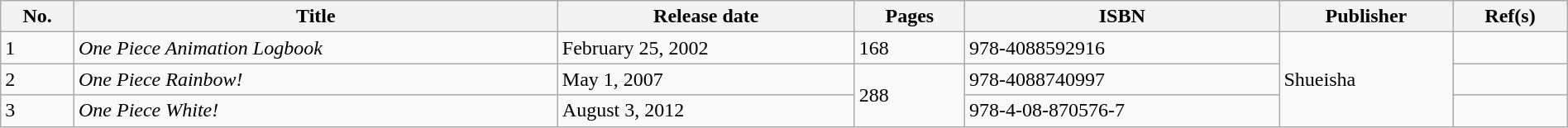<table class="wikitable" style="width:100%;" style="font-size: 100%;">
<tr style="text-align:center;">
<th>No.</th>
<th>Title</th>
<th>Release date</th>
<th>Pages</th>
<th>ISBN</th>
<th>Publisher</th>
<th>Ref(s)</th>
</tr>
<tr>
<td>1</td>
<td><em>One Piece Animation Logbook</em></td>
<td>February 25, 2002</td>
<td>168</td>
<td>978-4088592916</td>
<td rowspan="3">Shueisha</td>
<td></td>
</tr>
<tr>
<td>2</td>
<td><em>One Piece Rainbow!</em></td>
<td>May 1, 2007</td>
<td rowspan="2">288</td>
<td>978-4088740997</td>
<td></td>
</tr>
<tr>
<td>3</td>
<td><em>One Piece White!</em></td>
<td>August 3, 2012</td>
<td>978-4-08-870576-7</td>
<td></td>
</tr>
</table>
